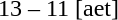<table style="text-align:center">
<tr>
<th width=200></th>
<th width=100></th>
<th width=200></th>
</tr>
<tr>
<td align=right><strong></strong></td>
<td>13 – 11 [aet]</td>
<td align=left></td>
</tr>
</table>
